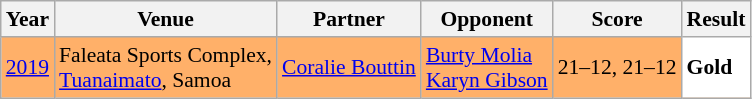<table class="sortable wikitable" style="font-size: 90%;">
<tr>
<th>Year</th>
<th>Venue</th>
<th>Partner</th>
<th>Opponent</th>
<th>Score</th>
<th>Result</th>
</tr>
<tr style="background:#FFB069">
<td align="center"><a href='#'>2019</a></td>
<td align="left">Faleata Sports Complex,<br><a href='#'>Tuanaimato</a>, Samoa</td>
<td align="left"> <a href='#'>Coralie Bouttin</a></td>
<td align="left"> <a href='#'>Burty Molia</a><br> <a href='#'>Karyn Gibson</a></td>
<td align="left">21–12, 21–12</td>
<td style="text-align:left; background:white"> <strong>Gold</strong></td>
</tr>
</table>
